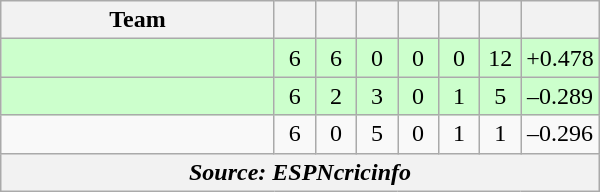<table class="wikitable" style="text-align:center">
<tr>
<th style="width:175px;">Team</th>
<th style="width:20px;"></th>
<th style="width:20px;"></th>
<th style="width:20px;"></th>
<th style="width:20px;"></th>
<th style="width:20px;"></th>
<th style="width:20px;"></th>
<th style="width:45px;"></th>
</tr>
<tr style="background:#cfc;">
<td style="text-align:left"></td>
<td>6</td>
<td>6</td>
<td>0</td>
<td>0</td>
<td>0</td>
<td>12</td>
<td>+0.478</td>
</tr>
<tr style="background:#cfc;">
<td style="text-align:left"></td>
<td>6</td>
<td>2</td>
<td>3</td>
<td>0</td>
<td>1</td>
<td>5</td>
<td>–0.289</td>
</tr>
<tr>
<td style="text-align:left"></td>
<td>6</td>
<td>0</td>
<td>5</td>
<td>0</td>
<td>1</td>
<td>1</td>
<td>–0.296</td>
</tr>
<tr>
<th colspan=8><em>Source: ESPNcricinfo</em></th>
</tr>
</table>
